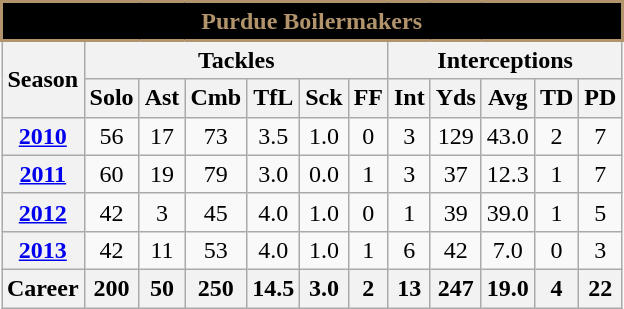<table class=wikitable style="text-align:center;">
<tr>
</tr>
<tr>
<th colspan=15 style="background: #000000; border: 2px solid #B1946C; color:#B1946C;">Purdue Boilermakers</th>
</tr>
<tr>
<th rowspan="2">Season</th>
<th colspan="6">Tackles</th>
<th colspan="5">Interceptions</th>
</tr>
<tr>
<th>Solo</th>
<th>Ast</th>
<th>Cmb</th>
<th>TfL</th>
<th>Sck</th>
<th>FF</th>
<th>Int</th>
<th>Yds</th>
<th>Avg</th>
<th>TD</th>
<th>PD</th>
</tr>
<tr>
<th><a href='#'>2010</a></th>
<td>56</td>
<td>17</td>
<td>73</td>
<td>3.5</td>
<td>1.0</td>
<td>0</td>
<td>3</td>
<td>129</td>
<td>43.0</td>
<td>2</td>
<td>7</td>
</tr>
<tr>
<th><a href='#'>2011</a></th>
<td>60</td>
<td>19</td>
<td>79</td>
<td>3.0</td>
<td>0.0</td>
<td>1</td>
<td>3</td>
<td>37</td>
<td>12.3</td>
<td>1</td>
<td>7</td>
</tr>
<tr>
<th><a href='#'>2012</a></th>
<td>42</td>
<td>3</td>
<td>45</td>
<td>4.0</td>
<td>1.0</td>
<td>0</td>
<td>1</td>
<td>39</td>
<td>39.0</td>
<td>1</td>
<td>5</td>
</tr>
<tr>
<th><a href='#'>2013</a></th>
<td>42</td>
<td>11</td>
<td>53</td>
<td>4.0</td>
<td>1.0</td>
<td>1</td>
<td>6</td>
<td>42</td>
<td>7.0</td>
<td>0</td>
<td>3</td>
</tr>
<tr>
<th>Career</th>
<th>200</th>
<th>50</th>
<th>250</th>
<th>14.5</th>
<th>3.0</th>
<th>2</th>
<th>13</th>
<th>247</th>
<th>19.0</th>
<th>4</th>
<th>22</th>
</tr>
</table>
